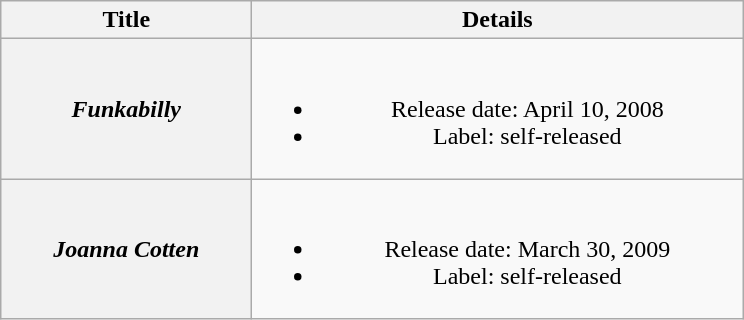<table class="wikitable plainrowheaders" style="text-align:center;">
<tr>
<th style="width:10em;">Title</th>
<th style="width:20em;">Details</th>
</tr>
<tr>
<th scope="row"><em>Funkabilly</em></th>
<td><br><ul><li>Release date: April 10, 2008</li><li>Label: self-released</li></ul></td>
</tr>
<tr>
<th scope="row"><em>Joanna Cotten</em></th>
<td><br><ul><li>Release date: March 30, 2009</li><li>Label: self-released</li></ul></td>
</tr>
</table>
